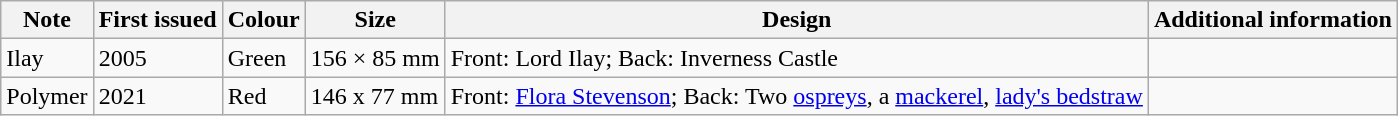<table class="wikitable">
<tr>
<th>Note</th>
<th>First issued</th>
<th>Colour</th>
<th>Size</th>
<th>Design</th>
<th>Additional information</th>
</tr>
<tr>
<td>Ilay</td>
<td>2005</td>
<td>Green</td>
<td>156 × 85 mm</td>
<td>Front: Lord Ilay; Back: Inverness Castle</td>
<td></td>
</tr>
<tr>
<td>Polymer</td>
<td>2021</td>
<td>Red</td>
<td>146 x 77 mm</td>
<td>Front: <a href='#'>Flora Stevenson</a>; Back: Two <a href='#'>ospreys</a>, a <a href='#'>mackerel</a>, <a href='#'>lady's bedstraw</a></td>
</tr>
</table>
